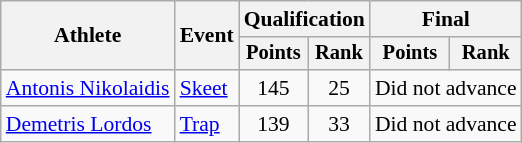<table class="wikitable" style="font-size:90%">
<tr>
<th rowspan="2">Athlete</th>
<th rowspan="2">Event</th>
<th colspan=2>Qualification</th>
<th colspan=2>Final</th>
</tr>
<tr style="font-size:95%">
<th>Points</th>
<th>Rank</th>
<th>Points</th>
<th>Rank</th>
</tr>
<tr align=center>
<td align=left><a href='#'>Antonis Nikolaidis</a></td>
<td align=left><a href='#'>Skeet</a></td>
<td>145</td>
<td>25</td>
<td colspan=2>Did not advance</td>
</tr>
<tr align=center>
<td align=left><a href='#'>Demetris Lordos</a></td>
<td align=left><a href='#'>Trap</a></td>
<td>139</td>
<td>33</td>
<td colspan=2>Did not advance</td>
</tr>
</table>
